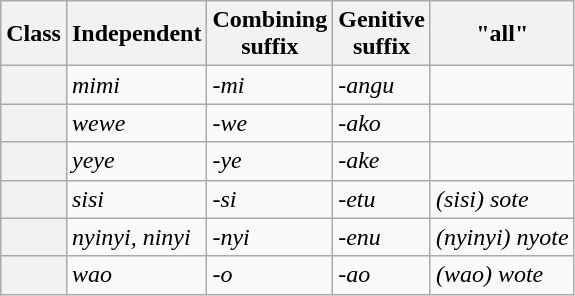<table class="wikitable">
<tr>
<th>Class</th>
<th>Independent</th>
<th>Combining<br>suffix</th>
<th>Genitive<br>suffix</th>
<th>"all"</th>
</tr>
<tr>
<th></th>
<td><em>mimi</em></td>
<td><em>-mi</em></td>
<td><em>-angu</em></td>
<td></td>
</tr>
<tr>
<th></th>
<td><em>wewe</em></td>
<td><em>-we</em></td>
<td><em>-ako</em></td>
<td></td>
</tr>
<tr>
<th></th>
<td><em>yeye</em></td>
<td><em>-ye</em></td>
<td><em>-ake</em></td>
<td></td>
</tr>
<tr>
<th></th>
<td><em>sisi</em></td>
<td><em>-si</em></td>
<td><em>-etu</em></td>
<td><em>(sisi) sote</em></td>
</tr>
<tr>
<th></th>
<td><em>nyinyi, ninyi</em></td>
<td><em>-nyi</em></td>
<td><em>-enu</em></td>
<td><em>(nyinyi) nyote</em></td>
</tr>
<tr>
<th></th>
<td><em>wao</em></td>
<td><em>-o</em></td>
<td><em>-ao</em></td>
<td><em>(wao) wote</em></td>
</tr>
</table>
